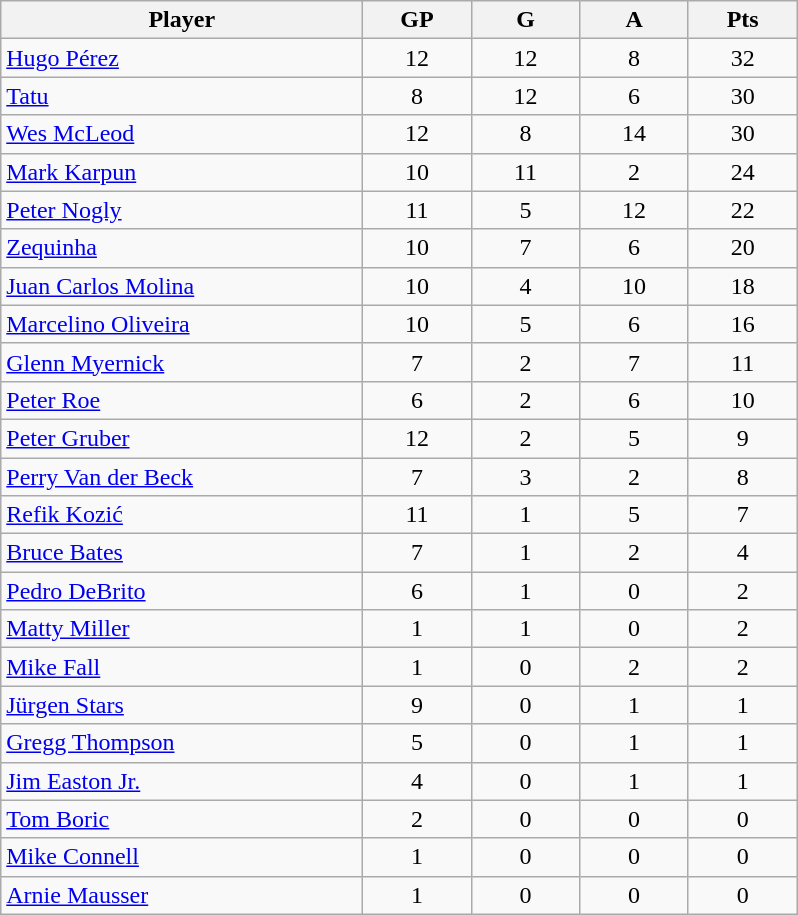<table class="wikitable">
<tr>
<th style="width:25%;">Player</th>
<th style="width:7.5%;">GP</th>
<th style="width:7.5%;">G</th>
<th style="width:7.5%;">A</th>
<th style="width:7.5%;">Pts</th>
</tr>
<tr align=center>
<td align=left><a href='#'>Hugo Pérez</a></td>
<td>12</td>
<td>12</td>
<td>8</td>
<td>32</td>
</tr>
<tr align=center>
<td align=left><a href='#'>Tatu</a></td>
<td>8</td>
<td>12</td>
<td>6</td>
<td>30</td>
</tr>
<tr align=center>
<td align=left><a href='#'>Wes McLeod</a></td>
<td>12</td>
<td>8</td>
<td>14</td>
<td>30</td>
</tr>
<tr align=center>
<td align=left><a href='#'>Mark Karpun</a></td>
<td>10</td>
<td>11</td>
<td>2</td>
<td>24</td>
</tr>
<tr align=center>
<td align=left><a href='#'>Peter Nogly</a></td>
<td>11</td>
<td>5</td>
<td>12</td>
<td>22</td>
</tr>
<tr align=center>
<td align=left><a href='#'>Zequinha</a></td>
<td>10</td>
<td>7</td>
<td>6</td>
<td>20</td>
</tr>
<tr align=center>
<td align=left><a href='#'>Juan Carlos Molina</a></td>
<td>10</td>
<td>4</td>
<td>10</td>
<td>18</td>
</tr>
<tr align=center>
<td align=left><a href='#'>Marcelino Oliveira</a></td>
<td>10</td>
<td>5</td>
<td>6</td>
<td>16</td>
</tr>
<tr align=center>
<td align=left><a href='#'>Glenn Myernick</a></td>
<td>7</td>
<td>2</td>
<td>7</td>
<td>11</td>
</tr>
<tr align=center>
<td align=left><a href='#'>Peter Roe</a></td>
<td>6</td>
<td>2</td>
<td>6</td>
<td>10</td>
</tr>
<tr align=center>
<td align=left><a href='#'>Peter Gruber</a></td>
<td>12</td>
<td>2</td>
<td>5</td>
<td>9</td>
</tr>
<tr align=center>
<td align=left><a href='#'>Perry Van der Beck</a></td>
<td>7</td>
<td>3</td>
<td>2</td>
<td>8</td>
</tr>
<tr align=center>
<td align=left><a href='#'>Refik Kozić</a></td>
<td>11</td>
<td>1</td>
<td>5</td>
<td>7</td>
</tr>
<tr align=center>
<td align=left><a href='#'>Bruce Bates</a></td>
<td>7</td>
<td>1</td>
<td>2</td>
<td>4</td>
</tr>
<tr align=center>
<td align=left><a href='#'>Pedro DeBrito</a></td>
<td>6</td>
<td>1</td>
<td>0</td>
<td>2</td>
</tr>
<tr align=center>
<td align=left><a href='#'>Matty Miller</a></td>
<td>1</td>
<td>1</td>
<td>0</td>
<td>2</td>
</tr>
<tr align=center>
<td align=left><a href='#'>Mike Fall</a></td>
<td>1</td>
<td>0</td>
<td>2</td>
<td>2</td>
</tr>
<tr align=center>
<td align=left><a href='#'>Jürgen Stars</a></td>
<td>9</td>
<td>0</td>
<td>1</td>
<td>1</td>
</tr>
<tr align=center>
<td align=left><a href='#'>Gregg Thompson</a></td>
<td>5</td>
<td>0</td>
<td>1</td>
<td>1</td>
</tr>
<tr align=center>
<td align=left><a href='#'>Jim Easton Jr.</a></td>
<td>4</td>
<td>0</td>
<td>1</td>
<td>1</td>
</tr>
<tr align=center>
<td align=left><a href='#'>Tom Boric</a></td>
<td>2</td>
<td>0</td>
<td>0</td>
<td>0</td>
</tr>
<tr align=center>
<td align=left><a href='#'>Mike Connell</a></td>
<td>1</td>
<td>0</td>
<td>0</td>
<td>0</td>
</tr>
<tr align=center>
<td align=left><a href='#'>Arnie Mausser</a></td>
<td>1</td>
<td>0</td>
<td>0</td>
<td>0</td>
</tr>
</table>
